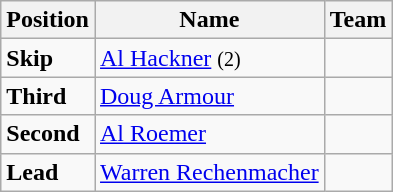<table class="wikitable">
<tr>
<th><strong>Position</strong></th>
<th><strong>Name</strong></th>
<th><strong>Team</strong></th>
</tr>
<tr>
<td><strong>Skip</strong></td>
<td><a href='#'>Al Hackner</a> <small>(2)</small></td>
<td></td>
</tr>
<tr>
<td><strong>Third</strong></td>
<td><a href='#'>Doug Armour</a></td>
<td></td>
</tr>
<tr>
<td><strong>Second</strong></td>
<td><a href='#'>Al Roemer</a></td>
<td></td>
</tr>
<tr>
<td><strong>Lead</strong></td>
<td><a href='#'>Warren Rechenmacher</a></td>
<td></td>
</tr>
</table>
